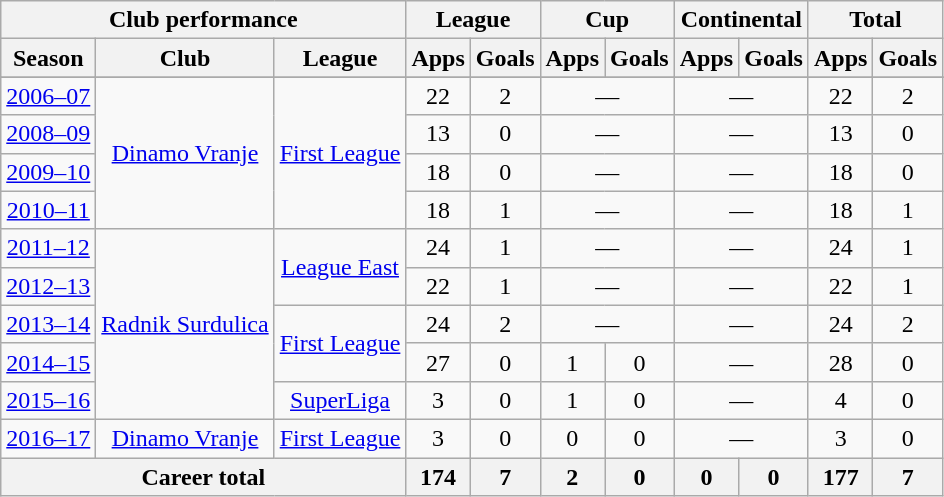<table class="wikitable" style="text-align:center">
<tr>
<th colspan=3>Club performance</th>
<th colspan=2>League</th>
<th colspan=2>Cup</th>
<th colspan=2>Continental</th>
<th colspan=2>Total</th>
</tr>
<tr>
<th>Season</th>
<th>Club</th>
<th>League</th>
<th>Apps</th>
<th>Goals</th>
<th>Apps</th>
<th>Goals</th>
<th>Apps</th>
<th>Goals</th>
<th>Apps</th>
<th>Goals</th>
</tr>
<tr>
</tr>
<tr>
<td><a href='#'>2006–07</a></td>
<td rowspan="4"><a href='#'>Dinamo Vranje</a></td>
<td rowspan="4"><a href='#'>First League</a></td>
<td>22</td>
<td>2</td>
<td colspan="2">—</td>
<td colspan="2">—</td>
<td>22</td>
<td>2</td>
</tr>
<tr>
<td><a href='#'>2008–09</a></td>
<td>13</td>
<td>0</td>
<td colspan="2">—</td>
<td colspan="2">—</td>
<td>13</td>
<td>0</td>
</tr>
<tr>
<td><a href='#'>2009–10</a></td>
<td>18</td>
<td>0</td>
<td colspan="2">—</td>
<td colspan="2">—</td>
<td>18</td>
<td>0</td>
</tr>
<tr>
<td><a href='#'>2010–11</a></td>
<td>18</td>
<td>1</td>
<td colspan="2">—</td>
<td colspan="2">—</td>
<td>18</td>
<td>1</td>
</tr>
<tr>
<td><a href='#'>2011–12</a></td>
<td rowspan="5"><a href='#'>Radnik Surdulica</a></td>
<td rowspan="2"><a href='#'>League East</a></td>
<td>24</td>
<td>1</td>
<td colspan="2">—</td>
<td colspan="2">—</td>
<td>24</td>
<td>1</td>
</tr>
<tr>
<td><a href='#'>2012–13</a></td>
<td>22</td>
<td>1</td>
<td colspan="2">—</td>
<td colspan="2">—</td>
<td>22</td>
<td>1</td>
</tr>
<tr>
<td><a href='#'>2013–14</a></td>
<td rowspan="2"><a href='#'>First League</a></td>
<td>24</td>
<td>2</td>
<td colspan="2">—</td>
<td colspan="2">—</td>
<td>24</td>
<td>2</td>
</tr>
<tr>
<td><a href='#'>2014–15</a></td>
<td>27</td>
<td>0</td>
<td>1</td>
<td>0</td>
<td colspan="2">—</td>
<td>28</td>
<td>0</td>
</tr>
<tr>
<td><a href='#'>2015–16</a></td>
<td><a href='#'>SuperLiga</a></td>
<td>3</td>
<td>0</td>
<td>1</td>
<td>0</td>
<td colspan="2">—</td>
<td>4</td>
<td>0</td>
</tr>
<tr>
<td><a href='#'>2016–17</a></td>
<td><a href='#'>Dinamo Vranje</a></td>
<td><a href='#'>First League</a></td>
<td>3</td>
<td>0</td>
<td>0</td>
<td>0</td>
<td colspan="2">—</td>
<td>3</td>
<td>0</td>
</tr>
<tr>
<th colspan=3>Career total</th>
<th>174</th>
<th>7</th>
<th>2</th>
<th>0</th>
<th>0</th>
<th>0</th>
<th>177</th>
<th>7</th>
</tr>
</table>
